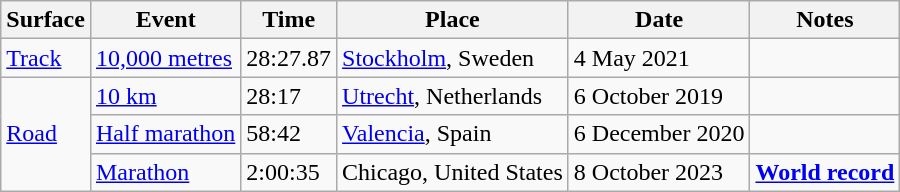<table class="wikitable">
<tr>
<th>Surface</th>
<th>Event</th>
<th>Time</th>
<th>Place</th>
<th>Date</th>
<th>Notes</th>
</tr>
<tr>
<td rowspan=1><a href='#'>Track</a></td>
<td><a href='#'>10,000 metres</a></td>
<td>28:27.87</td>
<td><a href='#'>Stockholm</a>, Sweden</td>
<td>4 May 2021</td>
<td></td>
</tr>
<tr>
<td rowspan=3><a href='#'>Road</a></td>
<td><a href='#'>10 km</a></td>
<td>28:17</td>
<td><a href='#'>Utrecht</a>, Netherlands</td>
<td>6 October 2019</td>
<td></td>
</tr>
<tr>
<td><a href='#'>Half marathon</a></td>
<td>58:42</td>
<td><a href='#'>Valencia</a>, Spain</td>
<td>6 December 2020</td>
<td></td>
</tr>
<tr>
<td><a href='#'>Marathon</a></td>
<td>2:00:35</td>
<td>Chicago, United States</td>
<td>8 October 2023</td>
<td><strong><a href='#'>World record</a></strong></td>
</tr>
</table>
